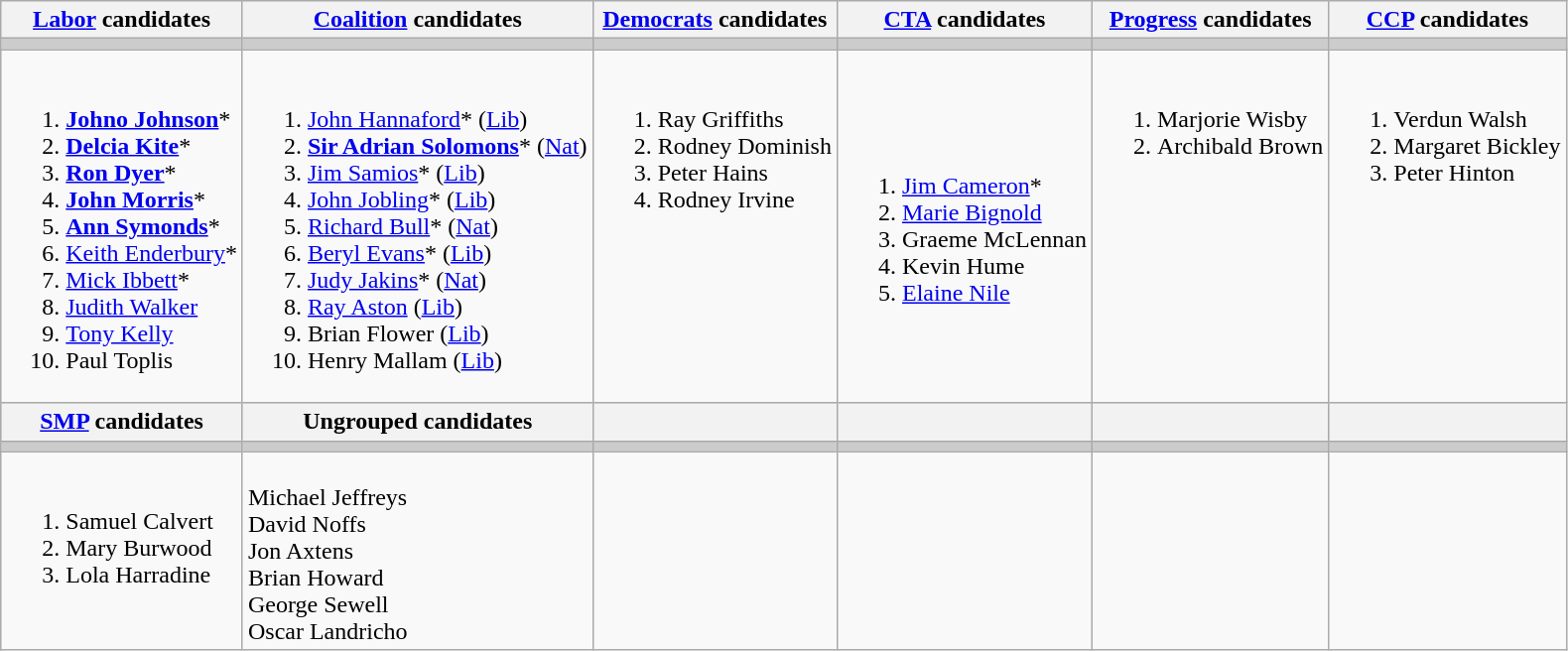<table class="wikitable">
<tr>
<th><a href='#'>Labor</a> candidates</th>
<th><a href='#'>Coalition</a> candidates</th>
<th><a href='#'>Democrats</a> candidates</th>
<th><a href='#'>CTA</a> candidates</th>
<th><a href='#'>Progress</a> candidates</th>
<th><a href='#'>CCP</a> candidates</th>
</tr>
<tr bgcolor="#cccccc">
<td></td>
<td></td>
<td></td>
<td></td>
<td></td>
<td></td>
</tr>
<tr>
<td><br><ol><li><strong><a href='#'>Johno Johnson</a></strong>*</li><li><strong><a href='#'>Delcia Kite</a></strong>*</li><li><strong><a href='#'>Ron Dyer</a></strong>*</li><li><strong><a href='#'>John Morris</a></strong>*</li><li><strong><a href='#'>Ann Symonds</a></strong>*</li><li><a href='#'>Keith Enderbury</a>*</li><li><a href='#'>Mick Ibbett</a>*</li><li><a href='#'>Judith Walker</a></li><li><a href='#'>Tony Kelly</a></li><li>Paul Toplis</li></ol></td>
<td><br><ol><li><a href='#'>John Hannaford</a>* (<a href='#'>Lib</a>)</li><li><strong><a href='#'>Sir Adrian Solomons</a></strong>* (<a href='#'>Nat</a>)</li><li><a href='#'>Jim Samios</a>* (<a href='#'>Lib</a>)</li><li><a href='#'>John Jobling</a>* (<a href='#'>Lib</a>)</li><li><a href='#'>Richard Bull</a>* (<a href='#'>Nat</a>)</li><li><a href='#'>Beryl Evans</a>* (<a href='#'>Lib</a>)</li><li><a href='#'>Judy Jakins</a>* (<a href='#'>Nat</a>)</li><li><a href='#'>Ray Aston</a> (<a href='#'>Lib</a>)</li><li>Brian Flower (<a href='#'>Lib</a>)</li><li>Henry Mallam (<a href='#'>Lib</a>)</li></ol></td>
<td valign=top><br><ol><li>Ray Griffiths</li><li>Rodney Dominish</li><li>Peter Hains</li><li>Rodney Irvine</li></ol></td>
<td><br><ol><li><a href='#'>Jim Cameron</a>*</li><li><a href='#'>Marie Bignold</a></li><li>Graeme McLennan</li><li>Kevin Hume</li><li><a href='#'>Elaine Nile</a></li></ol></td>
<td valign=top><br><ol><li>Marjorie Wisby</li><li>Archibald Brown</li></ol></td>
<td valign=top><br><ol><li>Verdun Walsh</li><li>Margaret Bickley</li><li>Peter Hinton</li></ol></td>
</tr>
<tr bgcolor="#cccccc">
<th><a href='#'>SMP</a> candidates</th>
<th>Ungrouped candidates</th>
<th></th>
<th></th>
<th></th>
<th></th>
</tr>
<tr bgcolor="#cccccc">
<td></td>
<td></td>
<td></td>
<td></td>
<td></td>
<td></td>
</tr>
<tr>
<td valign=top><br><ol><li>Samuel Calvert</li><li>Mary Burwood</li><li>Lola Harradine</li></ol></td>
<td valign=top><br>Michael Jeffreys<br>
David Noffs<br>
Jon Axtens<br>
Brian Howard<br>
George Sewell<br>
Oscar Landricho</td>
<td valign=top></td>
<td valign=top></td>
<td valign=top></td>
<td valign=top></td>
</tr>
</table>
